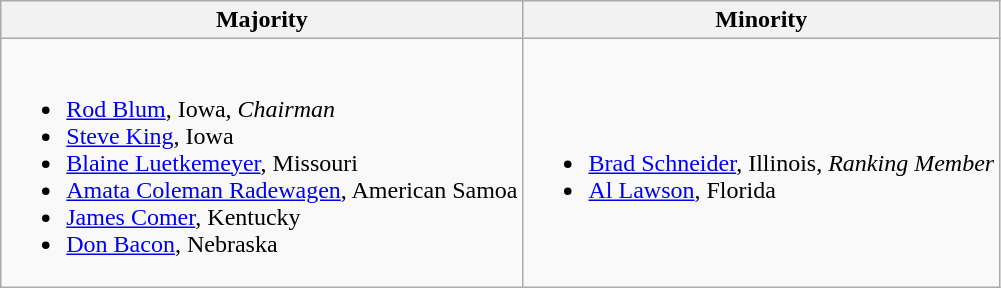<table class=wikitable>
<tr>
<th>Majority</th>
<th>Minority</th>
</tr>
<tr>
<td><br><ul><li><a href='#'>Rod Blum</a>, Iowa, <em>Chairman</em></li><li><a href='#'>Steve King</a>, Iowa</li><li><a href='#'>Blaine Luetkemeyer</a>, Missouri</li><li><a href='#'>Amata Coleman Radewagen</a>, American Samoa</li><li><a href='#'>James Comer</a>, Kentucky</li><li><a href='#'>Don Bacon</a>, Nebraska</li></ul></td>
<td><br><ul><li><a href='#'>Brad Schneider</a>, Illinois, <em>Ranking Member</em></li><li><a href='#'>Al Lawson</a>, Florida</li></ul></td>
</tr>
</table>
